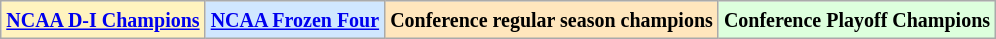<table class="wikitable">
<tr>
<td bgcolor="#FFF3BF"><small><strong><a href='#'>NCAA D-I Champions</a> </strong></small></td>
<td bgcolor="#D0E7FF"><small><strong><a href='#'>NCAA Frozen Four</a></strong></small></td>
<td bgcolor="#FFE6BD"><small><strong>Conference regular season champions</strong></small></td>
<td bgcolor="#ddffdd"><small><strong>Conference Playoff Champions</strong></small></td>
</tr>
</table>
